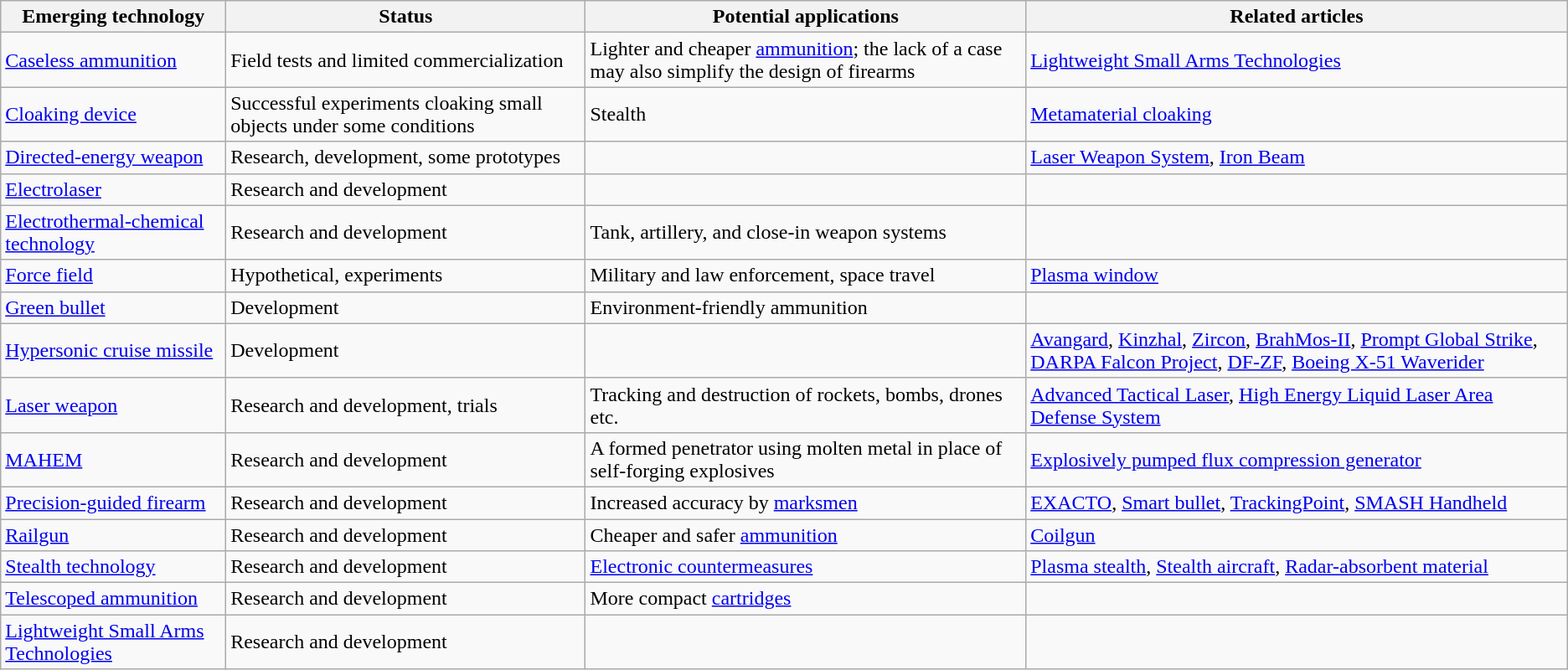<table class="wikitable sortable">
<tr>
<th>Emerging technology</th>
<th>Status</th>
<th>Potential applications</th>
<th>Related articles</th>
</tr>
<tr>
<td><a href='#'>Caseless ammunition</a></td>
<td>Field tests and limited commercialization</td>
<td>Lighter and cheaper <a href='#'>ammunition</a>; the lack of a case may also simplify the design of firearms</td>
<td><a href='#'>Lightweight Small Arms Technologies</a></td>
</tr>
<tr>
<td><a href='#'>Cloaking device</a></td>
<td>Successful experiments cloaking small objects under some conditions</td>
<td>Stealth</td>
<td><a href='#'>Metamaterial cloaking</a></td>
</tr>
<tr>
<td><a href='#'>Directed-energy weapon</a></td>
<td>Research, development, some prototypes</td>
<td></td>
<td><a href='#'>Laser Weapon System</a>, <a href='#'>Iron Beam</a></td>
</tr>
<tr>
<td><a href='#'>Electrolaser</a></td>
<td>Research and development</td>
<td></td>
<td></td>
</tr>
<tr>
<td><a href='#'>Electrothermal-chemical technology</a></td>
<td>Research and development</td>
<td>Tank, artillery, and close-in weapon systems</td>
<td></td>
</tr>
<tr>
<td><a href='#'>Force field</a></td>
<td>Hypothetical, experiments</td>
<td>Military and law enforcement, space travel</td>
<td><a href='#'>Plasma window</a></td>
</tr>
<tr>
<td><a href='#'>Green bullet</a></td>
<td>Development</td>
<td>Environment-friendly ammunition</td>
<td></td>
</tr>
<tr>
<td><a href='#'>Hypersonic cruise missile</a></td>
<td>Development</td>
<td></td>
<td><a href='#'>Avangard</a>, <a href='#'>Kinzhal</a>, <a href='#'>Zircon</a>, <a href='#'>BrahMos-II</a>, <a href='#'>Prompt Global Strike</a>, <a href='#'>DARPA Falcon Project</a>, <a href='#'>DF-ZF</a>, <a href='#'>Boeing X-51 Waverider</a></td>
</tr>
<tr>
<td><a href='#'>Laser weapon</a></td>
<td>Research and development, trials</td>
<td>Tracking and destruction of rockets, bombs, drones etc.</td>
<td><a href='#'>Advanced Tactical Laser</a>, <a href='#'>High Energy Liquid Laser Area Defense System</a></td>
</tr>
<tr>
<td><a href='#'>MAHEM</a></td>
<td>Research and development</td>
<td>A formed penetrator using molten metal in place of self-forging explosives</td>
<td><a href='#'>Explosively pumped flux compression generator</a></td>
</tr>
<tr>
<td><a href='#'>Precision-guided firearm</a></td>
<td>Research and development</td>
<td>Increased accuracy by <a href='#'>marksmen</a></td>
<td><a href='#'>EXACTO</a>, <a href='#'>Smart bullet</a>, <a href='#'>TrackingPoint</a>, <a href='#'>SMASH Handheld</a></td>
</tr>
<tr>
<td><a href='#'>Railgun</a></td>
<td>Research and development</td>
<td>Cheaper and safer <a href='#'>ammunition</a></td>
<td><a href='#'>Coilgun</a></td>
</tr>
<tr>
<td><a href='#'>Stealth technology</a></td>
<td>Research and development</td>
<td><a href='#'>Electronic countermeasures</a></td>
<td><a href='#'>Plasma stealth</a>, <a href='#'>Stealth aircraft</a>, <a href='#'>Radar-absorbent material</a></td>
</tr>
<tr>
<td><a href='#'>Telescoped ammunition</a></td>
<td>Research and development</td>
<td>More compact <a href='#'>cartridges</a></td>
<td></td>
</tr>
<tr>
<td><a href='#'>Lightweight Small Arms Technologies</a></td>
<td>Research and development</td>
<td></td>
<td></td>
</tr>
</table>
